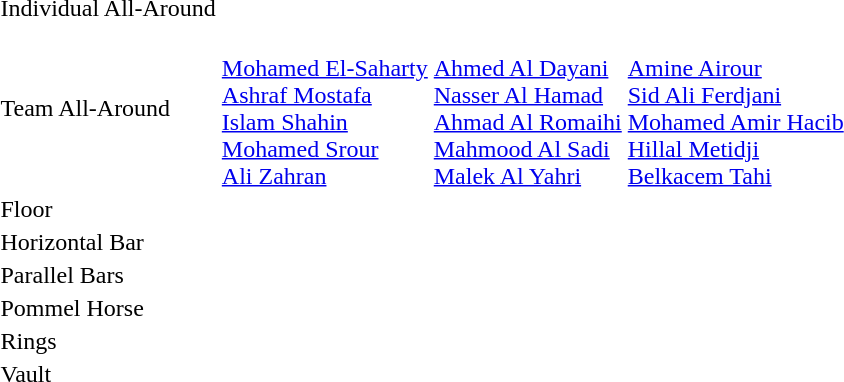<table>
<tr>
<td>Individual All-Around</td>
<td></td>
<td></td>
<td></td>
</tr>
<tr>
<td>Team All-Around</td>
<td><br><a href='#'>Mohamed El-Saharty</a><br><a href='#'>Ashraf Mostafa</a><br><a href='#'>Islam Shahin</a><br><a href='#'>Mohamed Srour</a><br><a href='#'>Ali Zahran</a></td>
<td><br><a href='#'>Ahmed Al Dayani</a><br><a href='#'>Nasser Al Hamad</a><br><a href='#'>Ahmad Al Romaihi</a><br><a href='#'>Mahmood Al Sadi</a><br><a href='#'>Malek Al Yahri</a></td>
<td><br><a href='#'>Amine Airour</a><br><a href='#'>Sid Ali Ferdjani</a><br><a href='#'>Mohamed Amir Hacib</a><br><a href='#'>Hillal Metidji</a><br><a href='#'>Belkacem Tahi</a></td>
</tr>
<tr>
<td>Floor</td>
<td></td>
<td></td>
<td></td>
</tr>
<tr>
<td>Horizontal Bar</td>
<td></td>
<td></td>
<td></td>
</tr>
<tr>
<td>Parallel Bars</td>
<td></td>
<td></td>
<td></td>
</tr>
<tr>
<td>Pommel Horse</td>
<td></td>
<td></td>
<td></td>
</tr>
<tr>
<td>Rings</td>
<td></td>
<td></td>
<td></td>
</tr>
<tr>
<td>Vault</td>
<td></td>
<td></td>
<td></td>
</tr>
</table>
